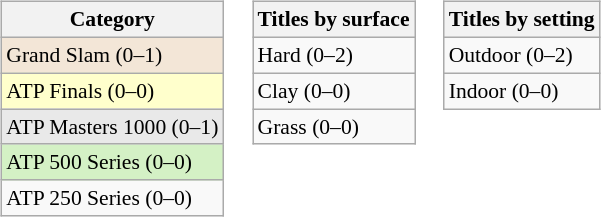<table>
<tr>
<td valign=top><br><table class=wikitable style=font-size:90%>
<tr>
<th>Category</th>
</tr>
<tr style="background:#f3e6d7;">
<td>Grand Slam (0–1)</td>
</tr>
<tr style="background:#ffc;">
<td>ATP Finals (0–0)</td>
</tr>
<tr style="background:#e9e9e9;">
<td>ATP Masters 1000 (0–1)</td>
</tr>
<tr style="background:#d4f1c5;">
<td>ATP 500 Series (0–0)</td>
</tr>
<tr>
<td>ATP 250 Series (0–0)</td>
</tr>
</table>
</td>
<td valign=top><br><table class=wikitable style=font-size:90%>
<tr>
<th>Titles by surface</th>
</tr>
<tr>
<td>Hard (0–2)</td>
</tr>
<tr>
<td>Clay (0–0)</td>
</tr>
<tr>
<td>Grass (0–0)</td>
</tr>
</table>
</td>
<td valign=top><br><table class=wikitable style=font-size:90%>
<tr>
<th>Titles by setting</th>
</tr>
<tr>
<td>Outdoor (0–2)</td>
</tr>
<tr>
<td>Indoor (0–0)</td>
</tr>
</table>
</td>
</tr>
</table>
